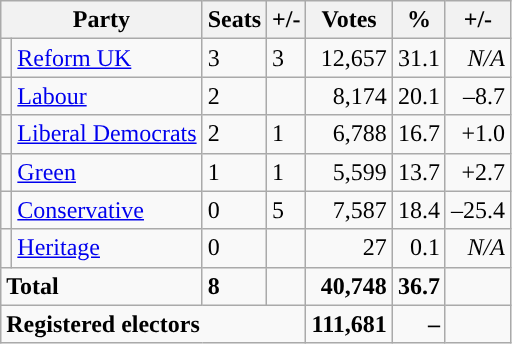<table class="wikitable sortable">
<tr>
<th colspan="2">Party</th>
<th>Seats</th>
<th>+/-</th>
<th>Votes</th>
<th>%</th>
<th>+/-</th>
</tr>
<tr>
<td style="background-color: "></td>
<td><a href='#'>Reform UK</a></td>
<td>3</td>
<td> 3</td>
<td style="text-align:right;">12,657</td>
<td style="text-align:right;">31.1</td>
<td style="text-align:right;"><em>N/A</em></td>
</tr>
<tr>
<td style="background-color: "></td>
<td><a href='#'>Labour</a></td>
<td>2</td>
<td></td>
<td style="text-align:right;">8,174</td>
<td style="text-align:right;">20.1</td>
<td style="text-align:right;">–8.7</td>
</tr>
<tr>
<td style="background-color: "></td>
<td><a href='#'>Liberal Democrats</a></td>
<td>2</td>
<td> 1</td>
<td style="text-align:right;">6,788</td>
<td style="text-align:right;">16.7</td>
<td style="text-align:right;">+1.0</td>
</tr>
<tr>
<td style="background-color: "></td>
<td><a href='#'>Green</a></td>
<td>1</td>
<td> 1</td>
<td style="text-align:right;">5,599</td>
<td style="text-align:right;">13.7</td>
<td style="text-align:right;">+2.7</td>
</tr>
<tr>
<td style="background-color: "></td>
<td><a href='#'>Conservative</a></td>
<td>0</td>
<td> 5</td>
<td style="text-align:right;">7,587</td>
<td style="text-align:right;">18.4</td>
<td style="text-align:right;">–25.4</td>
</tr>
<tr>
<td style="background-color: "></td>
<td><a href='#'>Heritage</a></td>
<td>0</td>
<td></td>
<td style="text-align:right;">27</td>
<td style="text-align:right;">0.1</td>
<td style="text-align:right;"><em>N/A</em></td>
</tr>
<tr>
<td colspan="2"><strong>Total</strong></td>
<td><strong>8</strong></td>
<td></td>
<td style="text-align:right;"><strong>40,748</strong></td>
<td style="text-align:right;"><strong>36.7</strong></td>
<td style="text-align:right;"></td>
</tr>
<tr>
<td colspan="4"><strong>Registered electors</strong></td>
<td style="text-align:right;"><strong>111,681</strong></td>
<td style="text-align:right;"><strong>–</strong></td>
<td style="text-align:right;"></td>
</tr>
</table>
